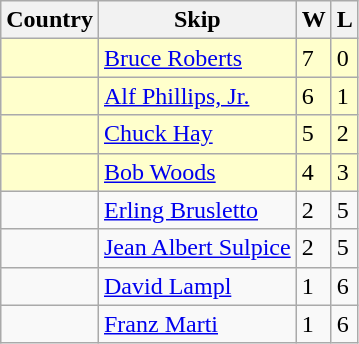<table class="wikitable">
<tr>
<th>Country</th>
<th>Skip</th>
<th>W</th>
<th>L</th>
</tr>
<tr bgcolor="#ffffcc">
<td></td>
<td><a href='#'>Bruce Roberts</a></td>
<td>7</td>
<td>0</td>
</tr>
<tr bgcolor="#ffffcc">
<td></td>
<td><a href='#'>Alf Phillips, Jr.</a></td>
<td>6</td>
<td>1</td>
</tr>
<tr bgcolor="#ffffcc">
<td></td>
<td><a href='#'>Chuck Hay</a></td>
<td>5</td>
<td>2</td>
</tr>
<tr bgcolor="#ffffcc">
<td></td>
<td><a href='#'>Bob Woods</a></td>
<td>4</td>
<td>3</td>
</tr>
<tr>
<td></td>
<td><a href='#'>Erling Brusletto</a></td>
<td>2</td>
<td>5</td>
</tr>
<tr>
<td></td>
<td><a href='#'>Jean Albert Sulpice</a></td>
<td>2</td>
<td>5</td>
</tr>
<tr>
<td></td>
<td><a href='#'>David Lampl</a></td>
<td>1</td>
<td>6</td>
</tr>
<tr>
<td></td>
<td><a href='#'>Franz Marti</a></td>
<td>1</td>
<td>6</td>
</tr>
</table>
